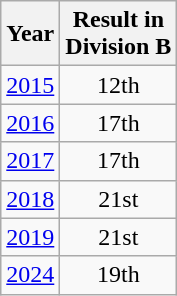<table class="wikitable" style="text-align:center">
<tr>
<th>Year</th>
<th>Result in<br>Division B</th>
</tr>
<tr>
<td><a href='#'>2015</a></td>
<td>12th</td>
</tr>
<tr>
<td><a href='#'>2016</a></td>
<td>17th</td>
</tr>
<tr>
<td><a href='#'>2017</a></td>
<td>17th</td>
</tr>
<tr>
<td><a href='#'>2018</a></td>
<td>21st</td>
</tr>
<tr>
<td><a href='#'>2019</a></td>
<td>21st</td>
</tr>
<tr>
<td><a href='#'>2024</a></td>
<td>19th</td>
</tr>
</table>
